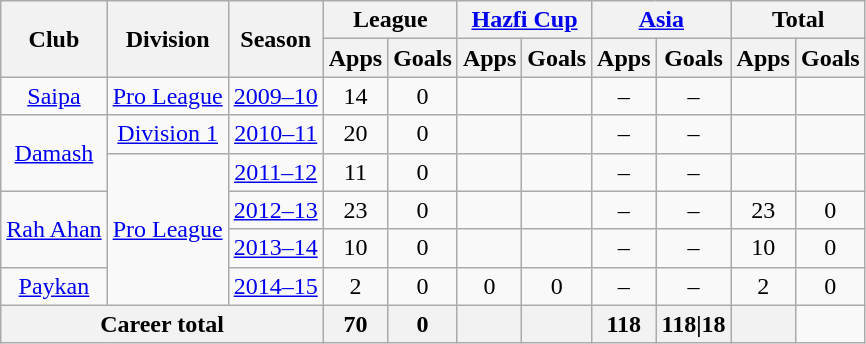<table class="wikitable" style="text-align: center;">
<tr>
<th rowspan="2">Club</th>
<th rowspan="2">Division</th>
<th rowspan="2">Season</th>
<th colspan="2">League</th>
<th colspan="2"><a href='#'>Hazfi Cup</a></th>
<th colspan="2"><a href='#'>Asia</a></th>
<th colspan="2">Total</th>
</tr>
<tr>
<th>Apps</th>
<th>Goals</th>
<th>Apps</th>
<th>Goals</th>
<th>Apps</th>
<th>Goals</th>
<th>Apps</th>
<th>Goals</th>
</tr>
<tr>
<td><a href='#'>Saipa</a></td>
<td><a href='#'>Pro League</a></td>
<td><a href='#'>2009–10</a></td>
<td>14</td>
<td>0</td>
<td></td>
<td></td>
<td>–</td>
<td>–</td>
<td></td>
<td></td>
</tr>
<tr>
<td rowspan="2"><a href='#'>Damash</a></td>
<td><a href='#'>Division 1</a></td>
<td><a href='#'>2010–11</a></td>
<td>20</td>
<td>0</td>
<td></td>
<td></td>
<td>–</td>
<td>–</td>
<td></td>
<td></td>
</tr>
<tr>
<td rowspan="4"><a href='#'>Pro League</a></td>
<td><a href='#'>2011–12</a></td>
<td>11</td>
<td>0</td>
<td></td>
<td></td>
<td>–</td>
<td>–</td>
<td></td>
<td></td>
</tr>
<tr>
<td rowspan="2"><a href='#'>Rah Ahan</a></td>
<td><a href='#'>2012–13</a></td>
<td>23</td>
<td>0</td>
<td></td>
<td></td>
<td>–</td>
<td>–</td>
<td>23</td>
<td>0</td>
</tr>
<tr>
<td><a href='#'>2013–14</a></td>
<td>10</td>
<td>0</td>
<td></td>
<td></td>
<td>–</td>
<td>–</td>
<td>10</td>
<td>0</td>
</tr>
<tr>
<td><a href='#'>Paykan</a></td>
<td><a href='#'>2014–15</a></td>
<td>2</td>
<td>0</td>
<td>0</td>
<td>0</td>
<td>–</td>
<td>–</td>
<td>2</td>
<td>0</td>
</tr>
<tr>
<th colspan=3>Career total</th>
<th>70</th>
<th>0</th>
<th></th>
<th></th>
<th>118</th>
<th 18>118|18</th>
<th></th>
</tr>
</table>
